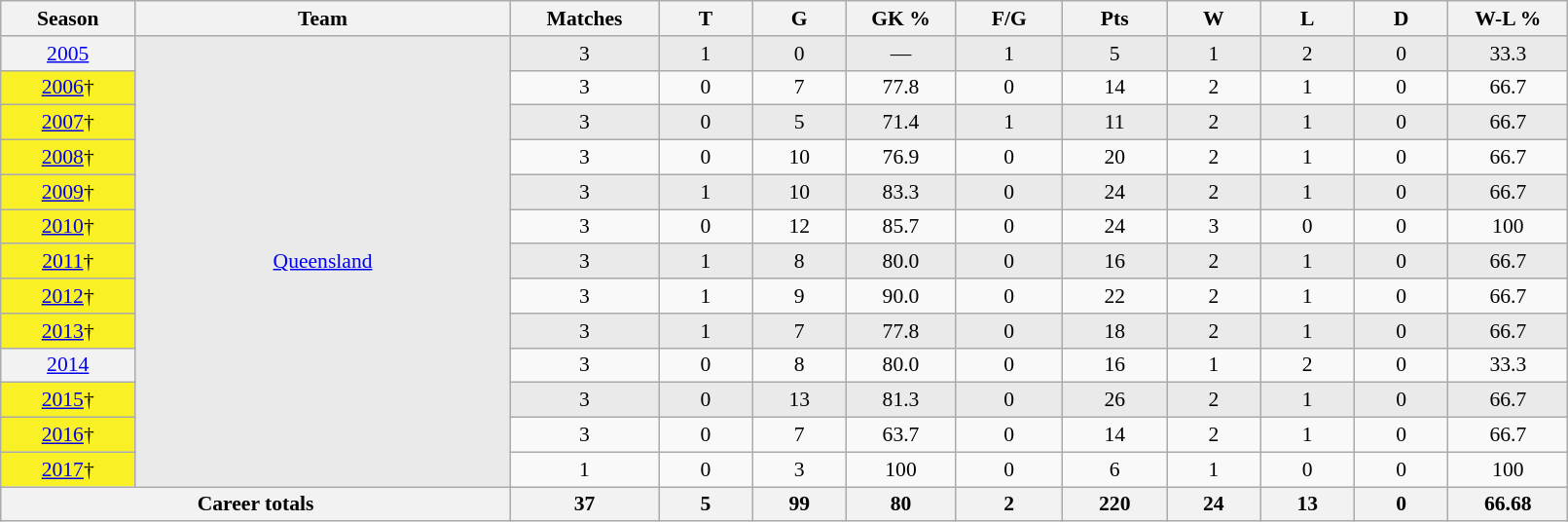<table class="wikitable sortable"  style="font-size:90%; text-align:center; width:85%;">
<tr>
<th width=2%>Season</th>
<th width=8%>Team</th>
<th width=2%>Matches</th>
<th width=2%>T</th>
<th width=2%>G</th>
<th width=2%>GK %</th>
<th width=2%>F/G</th>
<th width=2%>Pts</th>
<th width=2%>W</th>
<th width=2%>L</th>
<th width=2%>D</th>
<th width=2%>W-L %</th>
</tr>
<tr style="background:#eaeaea;">
<th scope="row" style="text-align:center; font-weight:normal"><a href='#'>2005</a></th>
<td rowspan="13" style="text-align:center;"> <a href='#'>Queensland</a></td>
<td>3</td>
<td>1</td>
<td>0</td>
<td>—</td>
<td>1</td>
<td>5</td>
<td>1</td>
<td>2</td>
<td>0</td>
<td>33.3</td>
</tr>
<tr>
<th scope="row" style="text-align:center;background:#f9f025; font-weight:normal"><a href='#'>2006</a>†</th>
<td>3</td>
<td>0</td>
<td>7</td>
<td>77.8</td>
<td>0</td>
<td>14</td>
<td>2</td>
<td>1</td>
<td>0</td>
<td>66.7</td>
</tr>
<tr style="background:#eaeaea;">
<th scope="row" style="text-align:center;background:#f9f025; font-weight:normal"><a href='#'>2007</a>†</th>
<td>3</td>
<td>0</td>
<td>5</td>
<td>71.4</td>
<td>1</td>
<td>11</td>
<td>2</td>
<td>1</td>
<td>0</td>
<td>66.7</td>
</tr>
<tr>
<th scope="row" style="text-align:center;background:#f9f025; font-weight:normal"><a href='#'>2008</a>†</th>
<td>3</td>
<td>0</td>
<td>10</td>
<td>76.9</td>
<td>0</td>
<td>20</td>
<td>2</td>
<td>1</td>
<td>0</td>
<td>66.7</td>
</tr>
<tr style="background:#eaeaea;">
<th scope="row" style="text-align:center;background:#f9f025; font-weight:normal"><a href='#'>2009</a>†</th>
<td>3</td>
<td>1</td>
<td>10</td>
<td>83.3</td>
<td>0</td>
<td>24</td>
<td>2</td>
<td>1</td>
<td>0</td>
<td>66.7</td>
</tr>
<tr>
<th scope="row" style="text-align:center;background:#f9f025; font-weight:normal"><a href='#'>2010</a>†</th>
<td>3</td>
<td>0</td>
<td>12</td>
<td>85.7</td>
<td>0</td>
<td>24</td>
<td>3</td>
<td>0</td>
<td>0</td>
<td>100</td>
</tr>
<tr style="background:#eaeaea;">
<th scope="row" style="text-align:center;background:#f9f025; font-weight:normal"><a href='#'>2011</a>†</th>
<td>3</td>
<td>1</td>
<td>8</td>
<td>80.0</td>
<td>0</td>
<td>16</td>
<td>2</td>
<td>1</td>
<td>0</td>
<td>66.7</td>
</tr>
<tr>
<th scope="row" style="text-align:center;background:#f9f025; font-weight:normal"><a href='#'>2012</a>†</th>
<td>3</td>
<td>1</td>
<td>9</td>
<td>90.0</td>
<td>0</td>
<td>22</td>
<td>2</td>
<td>1</td>
<td>0</td>
<td>66.7</td>
</tr>
<tr style="background:#eaeaea;">
<th scope="row" style="text-align:center;background:#f9f025; font-weight:normal"><a href='#'>2013</a>†</th>
<td>3</td>
<td>1</td>
<td>7</td>
<td>77.8</td>
<td>0</td>
<td>18</td>
<td>2</td>
<td>1</td>
<td>0</td>
<td>66.7</td>
</tr>
<tr>
<th scope="row" style="text-align:center; font-weight:normal"><a href='#'>2014</a></th>
<td>3</td>
<td>0</td>
<td>8</td>
<td>80.0</td>
<td>0</td>
<td>16</td>
<td>1</td>
<td>2</td>
<td>0</td>
<td>33.3</td>
</tr>
<tr style="background:#eaeaea;">
<th scope="row" style="text-align:center;background:#f9f025; font-weight:normal"><a href='#'>2015</a>†</th>
<td>3</td>
<td>0</td>
<td>13</td>
<td>81.3</td>
<td>0</td>
<td>26</td>
<td>2</td>
<td>1</td>
<td>0</td>
<td>66.7</td>
</tr>
<tr>
<th scope="row" style="text-align:center;background:#f9f025; font-weight:normal"><a href='#'>2016</a>†</th>
<td>3</td>
<td>0</td>
<td>7</td>
<td>63.7</td>
<td>0</td>
<td>14</td>
<td>2</td>
<td>1</td>
<td>0</td>
<td>66.7</td>
</tr>
<tr>
<th scope="row" style="text-align:center;background:#f9f025; font-weight:normal"><a href='#'>2017</a>†</th>
<td>1</td>
<td>0</td>
<td>3</td>
<td>100</td>
<td>0</td>
<td>6</td>
<td>1</td>
<td>0</td>
<td>0</td>
<td>100</td>
</tr>
<tr class="sortbottom">
<th colspan=2>Career totals</th>
<th>37</th>
<th>5</th>
<th>99</th>
<th>80</th>
<th>2</th>
<th>220</th>
<th>24</th>
<th>13</th>
<th>0</th>
<th>66.68</th>
</tr>
</table>
